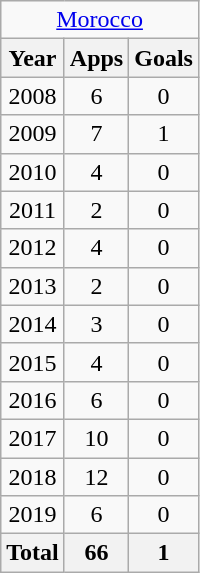<table class="wikitable" style="text-align:center">
<tr>
<td colspan="3"><a href='#'>Morocco</a></td>
</tr>
<tr>
<th>Year</th>
<th>Apps</th>
<th>Goals</th>
</tr>
<tr>
<td>2008</td>
<td>6</td>
<td>0</td>
</tr>
<tr>
<td>2009</td>
<td>7</td>
<td>1</td>
</tr>
<tr>
<td>2010</td>
<td>4</td>
<td>0</td>
</tr>
<tr>
<td>2011</td>
<td>2</td>
<td>0</td>
</tr>
<tr>
<td>2012</td>
<td>4</td>
<td>0</td>
</tr>
<tr>
<td>2013</td>
<td>2</td>
<td>0</td>
</tr>
<tr>
<td>2014</td>
<td>3</td>
<td>0</td>
</tr>
<tr>
<td>2015</td>
<td>4</td>
<td>0</td>
</tr>
<tr>
<td>2016</td>
<td>6</td>
<td>0</td>
</tr>
<tr>
<td>2017</td>
<td>10</td>
<td>0</td>
</tr>
<tr>
<td>2018</td>
<td>12</td>
<td>0</td>
</tr>
<tr>
<td>2019</td>
<td>6</td>
<td>0</td>
</tr>
<tr>
<th>Total</th>
<th>66</th>
<th>1</th>
</tr>
</table>
